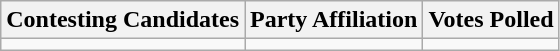<table class="wikitable sortable">
<tr>
<th>Contesting Candidates</th>
<th>Party Affiliation</th>
<th>Votes Polled</th>
</tr>
<tr>
<td></td>
<td></td>
<td></td>
</tr>
</table>
